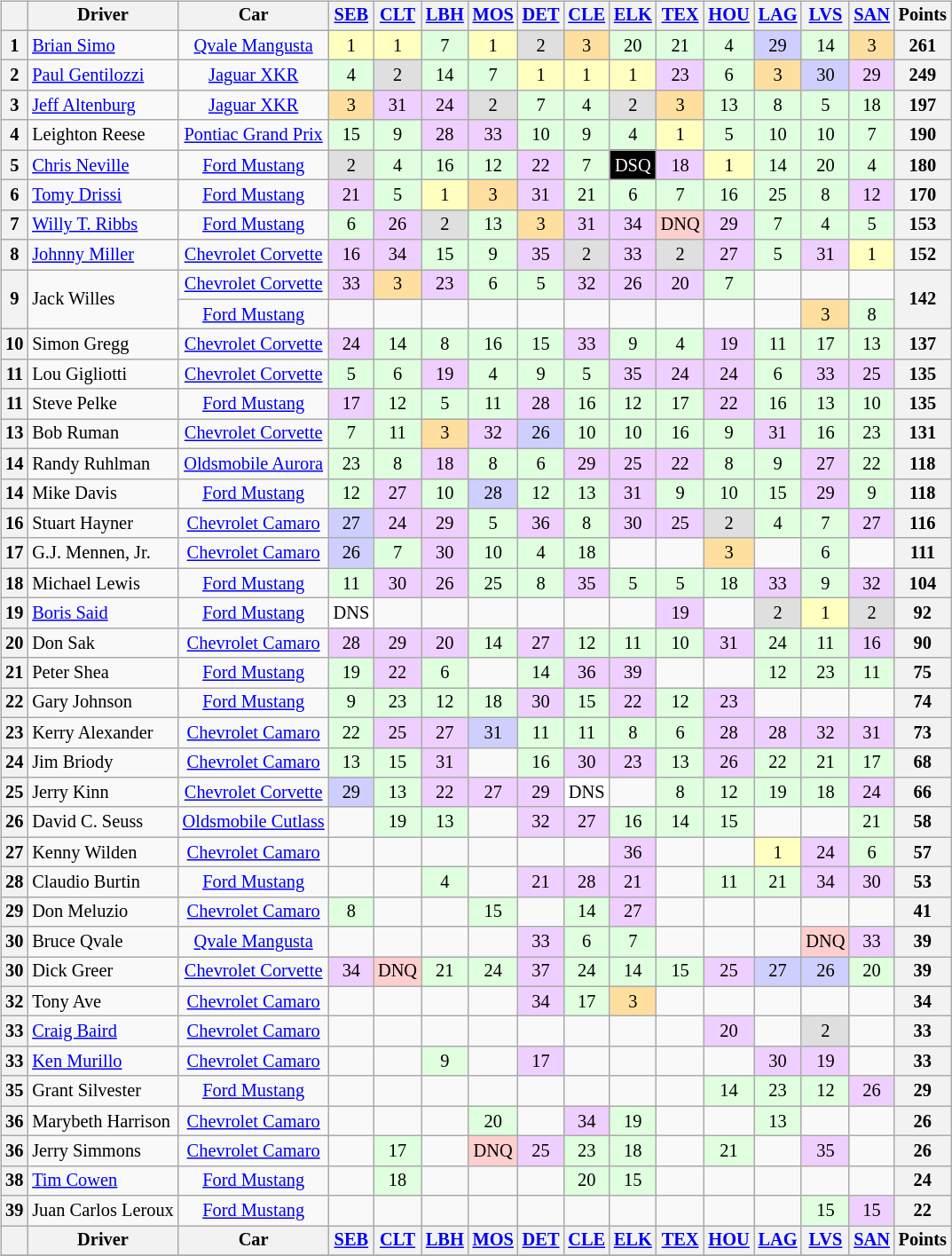<table>
<tr>
<td><br><table class="wikitable" style="font-size:85%; text-align:center;">
<tr>
<th></th>
<th>Driver</th>
<th>Car</th>
<th><a href='#'>SEB</a><br></th>
<th><a href='#'>CLT</a><br></th>
<th><a href='#'>LBH</a><br></th>
<th><a href='#'>MOS</a><br></th>
<th><a href='#'>DET</a><br></th>
<th><a href='#'>CLE</a><br></th>
<th><a href='#'>ELK</a><br></th>
<th><a href='#'>TEX</a><br></th>
<th><a href='#'>HOU</a><br></th>
<th><a href='#'>LAG</a><br></th>
<th><a href='#'>LVS</a><br></th>
<th><a href='#'>SAN</a><br></th>
<th>Points</th>
</tr>
<tr>
<th>1</th>
<td align=left> <a href='#'>Brian Simo</a></td>
<td><a href='#'>Qvale Mangusta</a></td>
<td style="background:#ffffbf;">1</td>
<td style="background:#ffffbf;">1</td>
<td style="background:#dfffdf;">7</td>
<td style="background:#ffffbf;">1</td>
<td style="background:#dfdfdf;">2</td>
<td style="background:#ffdf9f;">3</td>
<td style="background:#dfffdf;">20</td>
<td style="background:#dfffdf;">21</td>
<td style="background:#dfffdf;">4</td>
<td style="background:#cfcfff;">29</td>
<td style="background:#dfffdf;">14</td>
<td style="background:#ffdf9f;">3</td>
<th>261</th>
</tr>
<tr>
<th>2</th>
<td align=left> <a href='#'>Paul Gentilozzi</a></td>
<td><a href='#'>Jaguar XKR</a></td>
<td style="background:#dfffdf;">4</td>
<td style="background:#dfdfdf;">2</td>
<td style="background:#dfffdf;">14</td>
<td style="background:#dfffdf;">7</td>
<td style="background:#ffffbf;">1</td>
<td style="background:#ffffbf;">1</td>
<td style="background:#ffffbf;">1</td>
<td style="background:#efcfff;">23</td>
<td style="background:#dfffdf;">6</td>
<td style="background:#ffdf9f;">3</td>
<td style="background:#cfcfff;">30</td>
<td style="background:#efcfff;">29</td>
<th>249</th>
</tr>
<tr>
<th>3</th>
<td align=left> <a href='#'>Jeff Altenburg</a></td>
<td><a href='#'>Jaguar XKR</a></td>
<td style="background:#ffdf9f;">3</td>
<td style="background:#efcfff;">31</td>
<td style="background:#efcfff;">24</td>
<td style="background:#dfdfdf;">2</td>
<td style="background:#dfffdf;">7</td>
<td style="background:#dfffdf;">4</td>
<td style="background:#dfdfdf;">2</td>
<td style="background:#ffdf9f;">3</td>
<td style="background:#dfffdf;">13</td>
<td style="background:#dfffdf;">8</td>
<td style="background:#dfffdf;">5</td>
<td style="background:#dfffdf;">18</td>
<th>197</th>
</tr>
<tr>
<th>4</th>
<td align=left> Leighton Reese</td>
<td><a href='#'>Pontiac Grand Prix</a></td>
<td style="background:#dfffdf;">15</td>
<td style="background:#dfffdf;">9</td>
<td style="background:#efcfff;">28</td>
<td style="background:#efcfff;">33</td>
<td style="background:#dfffdf;">10</td>
<td style="background:#dfffdf;">9</td>
<td style="background:#dfffdf;">4</td>
<td style="background:#ffffbf;">1</td>
<td style="background:#dfffdf;">5</td>
<td style="background:#dfffdf;">10</td>
<td style="background:#dfffdf;">10</td>
<td style="background:#dfffdf;">7</td>
<th>190</th>
</tr>
<tr>
<th>5</th>
<td align=left> <a href='#'>Chris Neville</a></td>
<td><a href='#'>Ford Mustang</a></td>
<td style="background:#dfdfdf;">2</td>
<td style="background:#dfffdf;">4</td>
<td style="background:#dfffdf;">16</td>
<td style="background:#dfffdf;">12</td>
<td style="background:#efcfff;">22</td>
<td style="background:#dfffdf;">7</td>
<td style="background:#000000; color:#ffffff;">DSQ</td>
<td style="background:#efcfff;">18</td>
<td style="background:#ffffbf;">1</td>
<td style="background:#dfffdf;">14</td>
<td style="background:#dfffdf;">20</td>
<td style="background:#dfffdf;">4</td>
<th>180</th>
</tr>
<tr>
<th>6</th>
<td align=left> <a href='#'>Tomy Drissi</a></td>
<td><a href='#'>Ford Mustang</a></td>
<td style="background:#efcfff;">21</td>
<td style="background:#dfffdf;">5</td>
<td style="background:#ffffbf;">1</td>
<td style="background:#ffdf9f;">3</td>
<td style="background:#efcfff;">31</td>
<td style="background:#dfffdf;">21</td>
<td style="background:#dfffdf;">6</td>
<td style="background:#dfffdf;">7</td>
<td style="background:#dfffdf;">16</td>
<td style="background:#dfffdf;">25</td>
<td style="background:#dfffdf;">8</td>
<td style="background:#efcfff;">12</td>
<th>170</th>
</tr>
<tr>
<th>7</th>
<td align=left> <a href='#'>Willy T. Ribbs</a></td>
<td><a href='#'>Ford Mustang</a></td>
<td style="background:#dfffdf;">6</td>
<td style="background:#efcfff;">26</td>
<td style="background:#dfdfdf;">2</td>
<td style="background:#dfffdf;">13</td>
<td style="background:#ffdf9f;">3</td>
<td style="background:#efcfff;">31</td>
<td style="background:#efcfff;">34</td>
<td style="background:#ffcfcf;">DNQ</td>
<td style="background:#efcfff;">29</td>
<td style="background:#dfffdf;">7</td>
<td style="background:#dfffdf;">4</td>
<td style="background:#dfffdf;">5</td>
<th>153</th>
</tr>
<tr>
<th>8</th>
<td align=left> <a href='#'>Johnny Miller</a></td>
<td><a href='#'>Chevrolet Corvette</a></td>
<td style="background:#efcfff;">16</td>
<td style="background:#efcfff;">34</td>
<td style="background:#dfffdf;">15</td>
<td style="background:#dfffdf;">9</td>
<td style="background:#efcfff;">35</td>
<td style="background:#dfdfdf;">2</td>
<td style="background:#efcfff;">33</td>
<td style="background:#dfdfdf;">2</td>
<td style="background:#efcfff;">27</td>
<td style="background:#dfffdf;">5</td>
<td style="background:#efcfff;">31</td>
<td style="background:#ffffbf;">1</td>
<th>152</th>
</tr>
<tr>
<th rowspan="2">9</th>
<td rowspan="2" align=left> Jack Willes</td>
<td><a href='#'>Chevrolet Corvette</a></td>
<td style="background:#efcfff;">33</td>
<td style="background:#ffdf9f;">3</td>
<td style="background:#efcfff;">23</td>
<td style="background:#dfffdf;">6</td>
<td style="background:#dfffdf;">5</td>
<td style="background:#efcfff;">32</td>
<td style="background:#efcfff;">26</td>
<td style="background:#efcfff;">20</td>
<td style="background:#dfffdf;">7</td>
<td></td>
<td></td>
<td></td>
<th rowspan="2">142</th>
</tr>
<tr>
<td><a href='#'>Ford Mustang</a></td>
<td></td>
<td></td>
<td></td>
<td></td>
<td></td>
<td></td>
<td></td>
<td></td>
<td></td>
<td></td>
<td style="background:#ffdf9f;">3</td>
<td style="background:#dfffdf;">8</td>
</tr>
<tr>
<th>10</th>
<td align=left> Simon Gregg</td>
<td><a href='#'>Chevrolet Corvette</a></td>
<td style="background:#efcfff;">24</td>
<td style="background:#dfffdf;">14</td>
<td style="background:#dfffdf;">8</td>
<td style="background:#dfffdf;">16</td>
<td style="background:#dfffdf;">15</td>
<td style="background:#efcfff;">33</td>
<td style="background:#dfffdf;">9</td>
<td style="background:#dfffdf;">4</td>
<td style="background:#efcfff;">19</td>
<td style="background:#dfffdf;">11</td>
<td style="background:#dfffdf;">17</td>
<td style="background:#dfffdf;">13</td>
<th>137</th>
</tr>
<tr>
<th>11</th>
<td align=left> Lou Gigliotti</td>
<td><a href='#'>Chevrolet Corvette</a></td>
<td style="background:#dfffdf;">5</td>
<td style="background:#dfffdf;">6</td>
<td style="background:#efcfff;">19</td>
<td style="background:#dfffdf;">4</td>
<td style="background:#dfffdf;">9</td>
<td style="background:#dfffdf;">5</td>
<td style="background:#efcfff;">35</td>
<td style="background:#efcfff;">24</td>
<td style="background:#efcfff;">24</td>
<td style="background:#dfffdf;">6</td>
<td style="background:#efcfff;">33</td>
<td style="background:#efcfff;">25</td>
<th>135</th>
</tr>
<tr>
<th>11</th>
<td align=left> Steve Pelke</td>
<td><a href='#'>Ford Mustang</a></td>
<td style="background:#efcfff;">17</td>
<td style="background:#dfffdf;">12</td>
<td style="background:#dfffdf;">5</td>
<td style="background:#dfffdf;">11</td>
<td style="background:#efcfff;">28</td>
<td style="background:#dfffdf;">16</td>
<td style="background:#dfffdf;">12</td>
<td style="background:#dfffdf;">17</td>
<td style="background:#efcfff;">22</td>
<td style="background:#dfffdf;">16</td>
<td style="background:#dfffdf;">13</td>
<td style="background:#dfffdf;">10</td>
<th>135</th>
</tr>
<tr>
<th>13</th>
<td align=left> Bob Ruman</td>
<td><a href='#'>Chevrolet Corvette</a></td>
<td style="background:#dfffdf;">7</td>
<td style="background:#dfffdf;">11</td>
<td style="background:#ffdf9f;">3</td>
<td style="background:#efcfff;">32</td>
<td style="background:#cfcfff;">26</td>
<td style="background:#dfffdf;">10</td>
<td style="background:#dfffdf;">10</td>
<td style="background:#dfffdf;">16</td>
<td style="background:#dfffdf;">9</td>
<td style="background:#efcfff;">31</td>
<td style="background:#dfffdf;">16</td>
<td style="background:#dfffdf;">23</td>
<th>131</th>
</tr>
<tr>
<th>14</th>
<td align=left> Randy Ruhlman</td>
<td><a href='#'>Oldsmobile Aurora</a></td>
<td style="background:#dfffdf;">23</td>
<td style="background:#dfffdf;">8</td>
<td style="background:#efcfff;">18</td>
<td style="background:#dfffdf;">8</td>
<td style="background:#dfffdf;">6</td>
<td style="background:#efcfff;">29</td>
<td style="background:#efcfff;">25</td>
<td style="background:#efcfff;">22</td>
<td style="background:#dfffdf;">8</td>
<td style="background:#dfffdf;">9</td>
<td style="background:#efcfff;">27</td>
<td style="background:#dfffdf;">22</td>
<th>118</th>
</tr>
<tr>
<th>14</th>
<td align=left> Mike Davis</td>
<td><a href='#'>Ford Mustang</a></td>
<td style="background:#dfffdf;">12</td>
<td style="background:#efcfff;">27</td>
<td style="background:#dfffdf;">10</td>
<td style="background:#cfcfff;">28</td>
<td style="background:#dfffdf;">12</td>
<td style="background:#dfffdf;">13</td>
<td style="background:#efcfff;">31</td>
<td style="background:#dfffdf;">9</td>
<td style="background:#dfffdf;">10</td>
<td style="background:#dfffdf;">15</td>
<td style="background:#efcfff;">29</td>
<td style="background:#dfffdf;">9</td>
<th>118</th>
</tr>
<tr>
<th>16</th>
<td align=left> Stuart Hayner</td>
<td><a href='#'>Chevrolet Camaro</a></td>
<td style="background:#cfcfff;">27</td>
<td style="background:#efcfff;">24</td>
<td style="background:#efcfff;">29</td>
<td style="background:#dfffdf;">5</td>
<td style="background:#efcfff;">36</td>
<td style="background:#dfffdf;">8</td>
<td style="background:#efcfff;">30</td>
<td style="background:#efcfff;">25</td>
<td style="background:#dfdfdf;">2</td>
<td style="background:#dfffdf;">4</td>
<td style="background:#dfffdf;">7</td>
<td style="background:#efcfff;">27</td>
<th>116</th>
</tr>
<tr>
<th>17</th>
<td align=left> G.J. Mennen, Jr.</td>
<td><a href='#'>Chevrolet Camaro</a></td>
<td style="background:#cfcfff;">26</td>
<td style="background:#dfffdf;">7</td>
<td style="background:#efcfff;">30</td>
<td style="background:#dfffdf;">10</td>
<td style="background:#dfffdf;">4</td>
<td style="background:#dfffdf;">18</td>
<td></td>
<td></td>
<td style="background:#ffdf9f;">3</td>
<td></td>
<td style="background:#dfffdf;">6</td>
<td></td>
<th>111</th>
</tr>
<tr>
<th>18</th>
<td align=left> Michael Lewis</td>
<td><a href='#'>Ford Mustang</a></td>
<td style="background:#dfffdf;">11</td>
<td style="background:#efcfff;">30</td>
<td style="background:#efcfff;">26</td>
<td style="background:#dfffdf;">25</td>
<td style="background:#dfffdf;">8</td>
<td style="background:#efcfff;">35</td>
<td style="background:#dfffdf;">5</td>
<td style="background:#dfffdf;">5</td>
<td style="background:#dfffdf;">18</td>
<td style="background:#efcfff;">33</td>
<td style="background:#dfffdf;">9</td>
<td style="background:#efcfff;">32</td>
<th>104</th>
</tr>
<tr>
<th>19</th>
<td align=left> <a href='#'>Boris Said</a></td>
<td><a href='#'>Ford Mustang</a></td>
<td style="background:#ffffff;">DNS</td>
<td></td>
<td></td>
<td></td>
<td></td>
<td></td>
<td></td>
<td style="background:#efcfff;">19</td>
<td></td>
<td style="background:#dfdfdf;">2</td>
<td style="background:#ffffbf;">1</td>
<td style="background:#dfdfdf;">2</td>
<th>92</th>
</tr>
<tr>
<th>20</th>
<td align=left> Don Sak</td>
<td><a href='#'>Chevrolet Camaro</a></td>
<td style="background:#efcfff;">28</td>
<td style="background:#efcfff;">29</td>
<td style="background:#efcfff;">20</td>
<td style="background:#dfffdf;">14</td>
<td style="background:#efcfff;">27</td>
<td style="background:#dfffdf;">12</td>
<td style="background:#dfffdf;">11</td>
<td style="background:#dfffdf;">10</td>
<td style="background:#efcfff;">31</td>
<td style="background:#dfffdf;">24</td>
<td style="background:#dfffdf;">11</td>
<td style="background:#efcfff;">16</td>
<th>90</th>
</tr>
<tr>
<th>21</th>
<td align=left> Peter Shea</td>
<td><a href='#'>Ford Mustang</a></td>
<td style="background:#dfffdf;">19</td>
<td style="background:#efcfff;">22</td>
<td style="background:#dfffdf;">6</td>
<td></td>
<td style="background:#dfffdf;">14</td>
<td style="background:#efcfff;">36</td>
<td style="background:#efcfff;">39</td>
<td></td>
<td></td>
<td style="background:#dfffdf;">12</td>
<td style="background:#dfffdf;">23</td>
<td style="background:#dfffdf;">11</td>
<th>75</th>
</tr>
<tr>
<th>22</th>
<td align=left> Gary Johnson</td>
<td><a href='#'>Ford Mustang</a></td>
<td style="background:#dfffdf;">9</td>
<td style="background:#dfffdf;">23</td>
<td style="background:#dfffdf;">12</td>
<td style="background:#dfffdf;">18</td>
<td style="background:#efcfff;">30</td>
<td style="background:#dfffdf;">15</td>
<td style="background:#efcfff;">22</td>
<td style="background:#dfffdf;">12</td>
<td style="background:#efcfff;">23</td>
<td></td>
<td></td>
<td></td>
<th>74</th>
</tr>
<tr>
<th>23</th>
<td align=left> Kerry Alexander</td>
<td><a href='#'>Chevrolet Camaro</a></td>
<td style="background:#dfffdf;">22</td>
<td style="background:#efcfff;">25</td>
<td style="background:#efcfff;">27</td>
<td style="background:#cfcfff;">31</td>
<td style="background:#dfffdf;">11</td>
<td style="background:#dfffdf;">11</td>
<td style="background:#dfffdf;">8</td>
<td style="background:#dfffdf;">6</td>
<td style="background:#efcfff;">28</td>
<td style="background:#efcfff;">28</td>
<td style="background:#efcfff;">32</td>
<td style="background:#efcfff;">31</td>
<th>73</th>
</tr>
<tr>
<th>24</th>
<td align=left> Jim Briody</td>
<td><a href='#'>Chevrolet Camaro</a></td>
<td style="background:#dfffdf;">13</td>
<td style="background:#dfffdf;">15</td>
<td style="background:#efcfff;">31</td>
<td></td>
<td style="background:#dfffdf;">16</td>
<td style="background:#efcfff;">30</td>
<td style="background:#efcfff;">23</td>
<td style="background:#dfffdf;">13</td>
<td style="background:#efcfff;">26</td>
<td style="background:#dfffdf;">22</td>
<td style="background:#dfffdf;">21</td>
<td style="background:#dfffdf;">17</td>
<th>68</th>
</tr>
<tr>
<th>25</th>
<td align=left> Jerry Kinn</td>
<td><a href='#'>Chevrolet Corvette</a></td>
<td style="background:#cfcfff;">29</td>
<td style="background:#dfffdf;">13</td>
<td style="background:#efcfff;">22</td>
<td style="background:#efcfff;">27</td>
<td style="background:#efcfff;">29</td>
<td style="background:#ffffff;">DNS</td>
<td></td>
<td style="background:#dfffdf;">8</td>
<td style="background:#dfffdf;">12</td>
<td style="background:#dfffdf;">19</td>
<td style="background:#dfffdf;">18</td>
<td style="background:#efcfff;">24</td>
<th>66</th>
</tr>
<tr>
<th>26</th>
<td align=left> David C. Seuss</td>
<td><a href='#'>Oldsmobile Cutlass</a></td>
<td></td>
<td style="background:#dfffdf;">19</td>
<td style="background:#dfffdf;">13</td>
<td></td>
<td style="background:#efcfff;">32</td>
<td style="background:#efcfff;">27</td>
<td style="background:#dfffdf;">16</td>
<td style="background:#dfffdf;">14</td>
<td style="background:#dfffdf;">15</td>
<td></td>
<td></td>
<td style="background:#dfffdf;">21</td>
<th>58</th>
</tr>
<tr>
<th>27</th>
<td align=left> Kenny Wilden</td>
<td><a href='#'>Chevrolet Camaro</a></td>
<td></td>
<td></td>
<td></td>
<td></td>
<td></td>
<td></td>
<td style="background:#efcfff;">36</td>
<td></td>
<td></td>
<td style="background:#ffffbf;">1</td>
<td style="background:#efcfff;">24</td>
<td style="background:#dfffdf;">6</td>
<th>57</th>
</tr>
<tr>
<th>28</th>
<td align=left> Claudio Burtin</td>
<td><a href='#'>Ford Mustang</a></td>
<td></td>
<td></td>
<td style="background:#dfffdf;">4</td>
<td></td>
<td style="background:#efcfff;">21</td>
<td style="background:#efcfff;">28</td>
<td style="background:#efcfff;">21</td>
<td></td>
<td style="background:#dfffdf;">11</td>
<td style="background:#dfffdf;">21</td>
<td style="background:#efcfff;">34</td>
<td style="background:#efcfff;">30</td>
<th>53</th>
</tr>
<tr>
<th>29</th>
<td align=left> Don Meluzio</td>
<td><a href='#'>Chevrolet Camaro</a></td>
<td style="background:#dfffdf;">8</td>
<td></td>
<td></td>
<td style="background:#dfffdf;">15</td>
<td></td>
<td style="background:#dfffdf;">14</td>
<td style="background:#efcfff;">27</td>
<td></td>
<td></td>
<td></td>
<td></td>
<td></td>
<th>41</th>
</tr>
<tr>
<th>30</th>
<td align=left> Bruce Qvale</td>
<td><a href='#'>Qvale Mangusta</a></td>
<td></td>
<td></td>
<td></td>
<td></td>
<td style="background:#efcfff;">33</td>
<td style="background:#dfffdf;">6</td>
<td style="background:#dfffdf;">7</td>
<td></td>
<td></td>
<td></td>
<td style="background:#ffcfcf;">DNQ</td>
<td style="background:#efcfff;">33</td>
<th>39</th>
</tr>
<tr>
<th>30</th>
<td align=left> Dick Greer</td>
<td><a href='#'>Chevrolet Corvette</a></td>
<td style="background:#efcfff;">34</td>
<td style="background:#ffcfcf;">DNQ</td>
<td style="background:#dfffdf;">21</td>
<td style="background:#dfffdf;">24</td>
<td style="background:#efcfff;">37</td>
<td style="background:#dfffdf;">24</td>
<td style="background:#dfffdf;">14</td>
<td style="background:#dfffdf;">15</td>
<td style="background:#efcfff;">25</td>
<td style="background:#cfcfff;">27</td>
<td style="background:#cfcfff;">26</td>
<td style="background:#dfffdf;">20</td>
<th>39</th>
</tr>
<tr>
<th>32</th>
<td align=left> Tony Ave</td>
<td><a href='#'>Chevrolet Camaro</a></td>
<td></td>
<td></td>
<td></td>
<td></td>
<td style="background:#efcfff;">34</td>
<td style="background:#dfffdf;">17</td>
<td style="background:#ffdf9f;">3</td>
<td></td>
<td></td>
<td></td>
<td></td>
<td></td>
<th>34</th>
</tr>
<tr>
<th>33</th>
<td align=left> <a href='#'>Craig Baird</a></td>
<td><a href='#'>Chevrolet Camaro</a></td>
<td></td>
<td></td>
<td></td>
<td></td>
<td></td>
<td></td>
<td></td>
<td></td>
<td style="background:#efcfff;">20</td>
<td></td>
<td style="background:#dfdfdf;">2</td>
<td></td>
<th>33</th>
</tr>
<tr>
<th>33</th>
<td align=left> <a href='#'>Ken Murillo</a></td>
<td><a href='#'>Chevrolet Camaro</a></td>
<td></td>
<td></td>
<td style="background:#dfffdf;">9</td>
<td></td>
<td style="background:#efcfff;">17</td>
<td></td>
<td></td>
<td></td>
<td></td>
<td style="background:#efcfff;">30</td>
<td style="background:#efcfff;">19</td>
<td></td>
<th>33</th>
</tr>
<tr>
<th>35</th>
<td align=left> Grant Silvester</td>
<td><a href='#'>Ford Mustang</a></td>
<td></td>
<td></td>
<td></td>
<td></td>
<td></td>
<td></td>
<td></td>
<td></td>
<td style="background:#dfffdf;">14</td>
<td style="background:#dfffdf;">23</td>
<td style="background:#dfffdf;">12</td>
<td style="background:#efcfff;">26</td>
<th>29</th>
</tr>
<tr>
<th>36</th>
<td align=left> Marybeth Harrison</td>
<td><a href='#'>Chevrolet Camaro</a></td>
<td></td>
<td></td>
<td></td>
<td style="background:#dfffdf;">20</td>
<td></td>
<td style="background:#efcfff;">34</td>
<td style="background:#dfffdf;">19</td>
<td></td>
<td></td>
<td style="background:#dfffdf;">13</td>
<td></td>
<td></td>
<th>26</th>
</tr>
<tr>
<th>36</th>
<td align=left> Jerry Simmons</td>
<td><a href='#'>Chevrolet Camaro</a></td>
<td></td>
<td style="background:#dfffdf;">17</td>
<td></td>
<td style="background:#ffcfcf;">DNQ</td>
<td style="background:#efcfff;">25</td>
<td style="background:#dfffdf;">23</td>
<td style="background:#dfffdf;">18</td>
<td></td>
<td style="background:#dfffdf;">21</td>
<td></td>
<td style="background:#efcfff;">35</td>
<td></td>
<th>26</th>
</tr>
<tr>
<th>38</th>
<td align=left> <a href='#'>Tim Cowen</a></td>
<td><a href='#'>Ford Mustang</a></td>
<td></td>
<td style="background:#dfffdf;">18</td>
<td></td>
<td></td>
<td></td>
<td style="background:#dfffdf;">20</td>
<td style="background:#dfffdf;">15</td>
<td></td>
<td></td>
<td></td>
<td></td>
<td></td>
<th>24</th>
</tr>
<tr>
<th>39</th>
<td align=left> Juan Carlos Leroux</td>
<td><a href='#'>Ford Mustang</a></td>
<td></td>
<td></td>
<td></td>
<td></td>
<td></td>
<td></td>
<td></td>
<td></td>
<td></td>
<td></td>
<td style="background:#dfffdf;">15</td>
<td style="background:#efcfff;">15</td>
<th>22</th>
</tr>
<tr>
<th></th>
<th>Driver</th>
<th>Car</th>
<th><a href='#'>SEB</a><br></th>
<th><a href='#'>CLT</a><br></th>
<th><a href='#'>LBH</a><br></th>
<th><a href='#'>MOS</a><br></th>
<th><a href='#'>DET</a><br></th>
<th><a href='#'>CLE</a><br></th>
<th><a href='#'>ELK</a><br></th>
<th><a href='#'>TEX</a><br></th>
<th><a href='#'>HOU</a><br></th>
<th><a href='#'>LAG</a><br></th>
<th><a href='#'>LVS</a><br></th>
<th><a href='#'>SAN</a><br></th>
<th>Points</th>
</tr>
<tr>
</tr>
</table>
</td>
<td valign="top"><br></td>
</tr>
</table>
